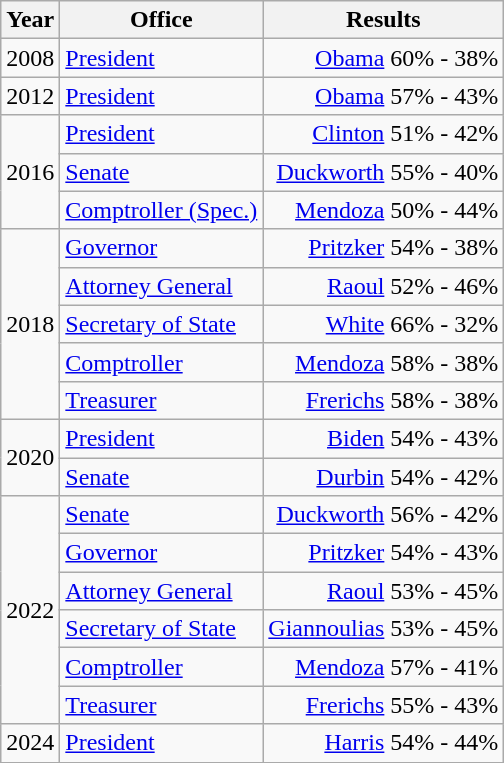<table class=wikitable>
<tr>
<th>Year</th>
<th>Office</th>
<th>Results</th>
</tr>
<tr>
<td>2008</td>
<td><a href='#'>President</a></td>
<td align="right" ><a href='#'>Obama</a> 60% - 38%</td>
</tr>
<tr>
<td>2012</td>
<td><a href='#'>President</a></td>
<td align="right" ><a href='#'>Obama</a> 57% - 43%</td>
</tr>
<tr>
<td rowspan=3>2016</td>
<td><a href='#'>President</a></td>
<td align="right" ><a href='#'>Clinton</a> 51% - 42%</td>
</tr>
<tr>
<td><a href='#'>Senate</a></td>
<td align="right" ><a href='#'>Duckworth</a> 55% - 40%</td>
</tr>
<tr>
<td><a href='#'>Comptroller (Spec.)</a></td>
<td align="right" ><a href='#'>Mendoza</a> 50% - 44%</td>
</tr>
<tr>
<td rowspan=5>2018</td>
<td><a href='#'>Governor</a></td>
<td align="right" ><a href='#'>Pritzker</a> 54% - 38%</td>
</tr>
<tr>
<td><a href='#'>Attorney General</a></td>
<td align="right" ><a href='#'>Raoul</a> 52% - 46%</td>
</tr>
<tr>
<td><a href='#'>Secretary of State</a></td>
<td align="right" ><a href='#'>White</a> 66% - 32%</td>
</tr>
<tr>
<td><a href='#'>Comptroller</a></td>
<td align="right" ><a href='#'>Mendoza</a> 58% - 38%</td>
</tr>
<tr>
<td><a href='#'>Treasurer</a></td>
<td align="right" ><a href='#'>Frerichs</a> 58% - 38%</td>
</tr>
<tr>
<td rowspan=2>2020</td>
<td><a href='#'>President</a></td>
<td align="right" ><a href='#'>Biden</a> 54% - 43%</td>
</tr>
<tr>
<td><a href='#'>Senate</a></td>
<td align="right" ><a href='#'>Durbin</a> 54% - 42%</td>
</tr>
<tr>
<td rowspan=6>2022</td>
<td><a href='#'>Senate</a></td>
<td align="right" ><a href='#'>Duckworth</a> 56% - 42%</td>
</tr>
<tr>
<td><a href='#'>Governor</a></td>
<td align="right" ><a href='#'>Pritzker</a> 54% - 43%</td>
</tr>
<tr>
<td><a href='#'>Attorney General</a></td>
<td align="right" ><a href='#'>Raoul</a> 53% - 45%</td>
</tr>
<tr>
<td><a href='#'>Secretary of State</a></td>
<td align="right" ><a href='#'>Giannoulias</a> 53% - 45%</td>
</tr>
<tr>
<td><a href='#'>Comptroller</a></td>
<td align="right" ><a href='#'>Mendoza</a> 57% - 41%</td>
</tr>
<tr>
<td><a href='#'>Treasurer</a></td>
<td align="right" ><a href='#'>Frerichs</a> 55% - 43%</td>
</tr>
<tr>
<td>2024</td>
<td><a href='#'>President</a></td>
<td align="right" ><a href='#'>Harris</a> 54% - 44%</td>
</tr>
</table>
